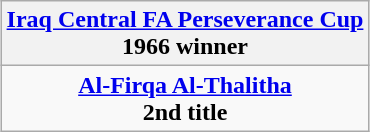<table class="wikitable" style="text-align: center; margin: 0 auto;">
<tr>
<th><a href='#'>Iraq Central FA Perseverance Cup</a><br>1966 winner</th>
</tr>
<tr>
<td><strong><a href='#'>Al-Firqa Al-Thalitha</a></strong><br><strong>2nd title</strong></td>
</tr>
</table>
